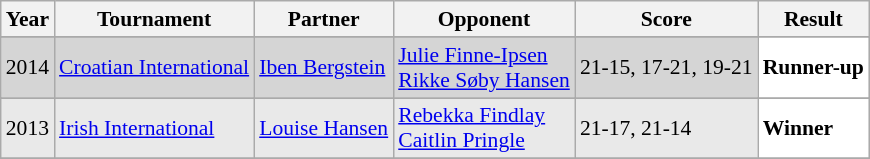<table class="sortable wikitable" style="font-size: 90%;">
<tr>
<th>Year</th>
<th>Tournament</th>
<th>Partner</th>
<th>Opponent</th>
<th>Score</th>
<th>Result</th>
</tr>
<tr>
</tr>
<tr style="background:#D5D5D5">
<td align="center">2014</td>
<td align="left"><a href='#'>Croatian International</a></td>
<td align="left"> <a href='#'>Iben Bergstein</a></td>
<td align="left"> <a href='#'>Julie Finne-Ipsen</a><br> <a href='#'>Rikke Søby Hansen</a></td>
<td align="left">21-15, 17-21, 19-21</td>
<td style="text-align:left; background:white"> <strong>Runner-up</strong></td>
</tr>
<tr>
</tr>
<tr style="background:#E9E9E9">
<td align="center">2013</td>
<td align="left"><a href='#'>Irish International</a></td>
<td align="left"> <a href='#'>Louise Hansen</a></td>
<td align="left"> <a href='#'>Rebekka Findlay</a><br> <a href='#'>Caitlin Pringle</a></td>
<td align="left">21-17, 21-14</td>
<td style="text-align:left; background:white"> <strong>Winner</strong></td>
</tr>
<tr>
</tr>
</table>
